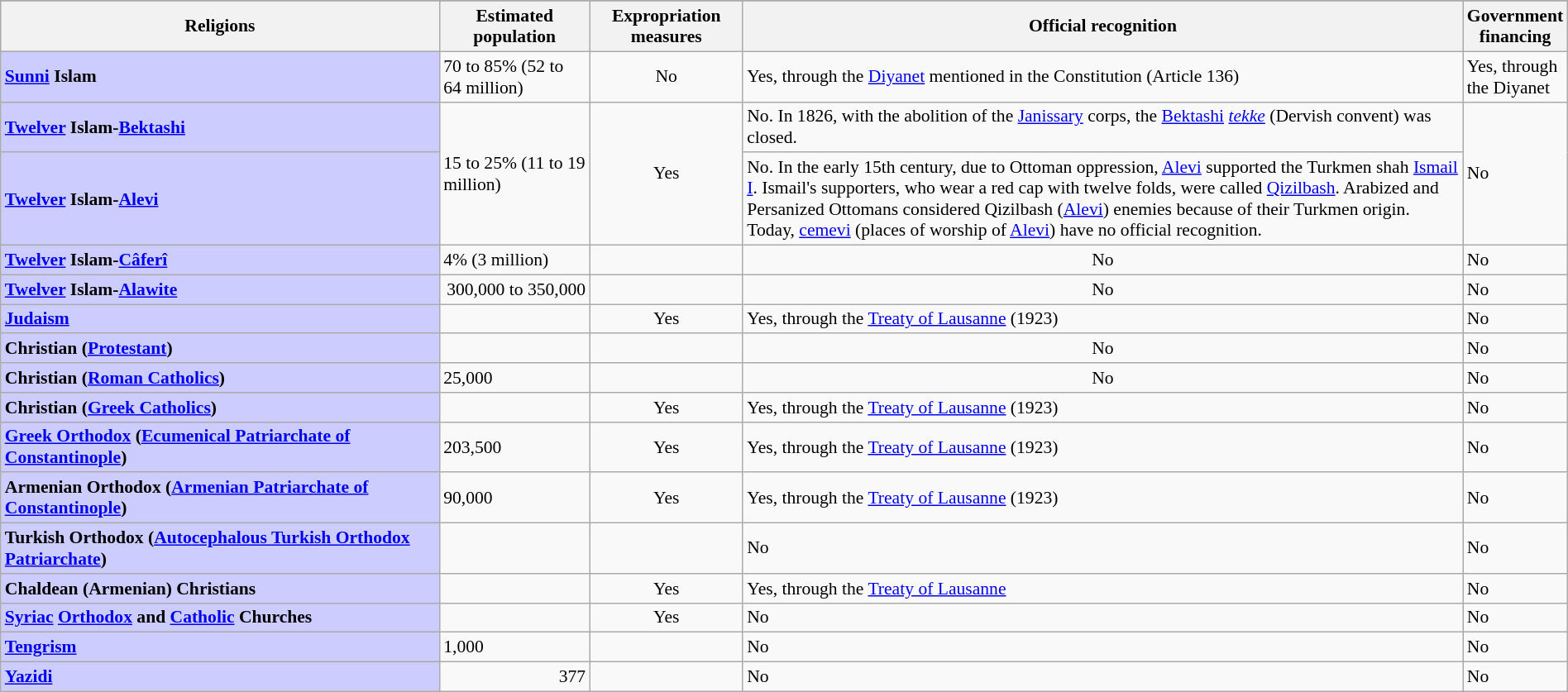<table class="wikitable" border="3px solid" style="margin:0 auto; padding: 0; font-size: 90%; center:; :">
<tr>
</tr>
<tr>
<th bgcolor="#003366" align="center" width="30%"><span>Religions</span></th>
<th bgcolor="#003366" align="center" width="10%"><span>Estimated population</span></th>
<th width="10%" align="center" bgcolor="#003366"><span>Expropriation <br>measures</span></th>
<th bgcolor="#003366" align="center" width="50%"><span>Official recognition</span></th>
<th bgcolor="#003366" align="center" width="10%"><span>Government financing</span></th>
</tr>
<tr>
<th scope="row" style="background:#CCCCFF;text-align:left"><a href='#'>Sunni</a> Islam</th>
<td align="left">70 to 85% (52 to 64 million)</td>
<td align="center">No</td>
<td align="left">Yes, through the <a href='#'>Diyanet</a> mentioned in the Constitution (Article 136)</td>
<td align="left">Yes, through the Diyanet</td>
</tr>
<tr>
<th scope="row" style="background:#CCCCFF;text-align:left"><a href='#'>Twelver</a> Islam-<a href='#'>Bektashi</a></th>
<td rowspan=2>15 to 25% (11 to 19 million)</td>
<td rowspan=2 align="center">Yes</td>
<td align="left">No. In 1826, with the abolition of the <a href='#'>Janissary</a> corps, the <a href='#'>Bektashi</a> <em><a href='#'>tekke</a></em> (Dervish convent) was closed.</td>
<td rowspan=2>No</td>
</tr>
<tr>
<th scope="row" style="background:#CCCCFF;text-align:left"><a href='#'>Twelver</a> Islam-<a href='#'>Alevi</a></th>
<td align="left">No. In the early 15th century, due to Ottoman oppression, <a href='#'>Alevi</a> supported the Turkmen shah <a href='#'>Ismail I</a>. Ismail's supporters, who wear a red cap with twelve folds, were called <a href='#'>Qizilbash</a>. Arabized and Persanized Ottomans considered Qizilbash (<a href='#'>Alevi</a>) enemies because of their Turkmen origin. Today, <a href='#'>cemevi</a> (places of worship of <a href='#'>Alevi</a>) have no official recognition.</td>
</tr>
<tr>
<th scope="row" style="background:#CCCCFF;text-align:left"><a href='#'>Twelver</a> Islam-<a href='#'>Câferî</a></th>
<td align="left">4% (3 million)</td>
<td align="left"></td>
<td align="center">No</td>
<td align="left">No</td>
</tr>
<tr>
<th scope="row" style="background:#CCCCFF;text-align:left"><a href='#'>Twelver</a> Islam-<a href='#'>Alawite</a></th>
<td align="right">300,000 to 350,000</td>
<td align="center"></td>
<td align="center">No</td>
<td align="left">No</td>
</tr>
<tr>
<th scope="row" style="background:#CCCCFF;text-align:left"><a href='#'>Judaism</a></th>
<td align="left"></td>
<td align="center">Yes</td>
<td align="left">Yes, through the <a href='#'>Treaty of Lausanne</a> (1923)</td>
<td align="left">No</td>
</tr>
<tr>
<th scope="row" style="background:#CCCCFF;text-align:left">Christian (<a href='#'>Protestant</a>)</th>
<td align="left"></td>
<td align="left"></td>
<td align="center">No</td>
<td align="left">No</td>
</tr>
<tr>
<th scope="row" style="background:#CCCCFF;text-align:left">Christian (<a href='#'>Roman Catholics</a>)</th>
<td align="left">25,000</td>
<td align="left"></td>
<td align="center">No</td>
<td align="left">No</td>
</tr>
<tr>
<th scope="row" style="background:#CCCCFF;text-align:left">Christian (<a href='#'>Greek Catholics</a>)</th>
<td align="left"></td>
<td align="center">Yes</td>
<td align="left">Yes, through the <a href='#'>Treaty of Lausanne</a> (1923)</td>
<td align="left">No</td>
</tr>
<tr>
<th scope="row" style="background:#CCCCFF;text-align:left"><a href='#'>Greek Orthodox</a> (<a href='#'>Ecumenical Patriarchate of Constantinople</a>)</th>
<td align="left">203,500</td>
<td align="center">Yes</td>
<td align="left">Yes, through the <a href='#'>Treaty of Lausanne</a> (1923)</td>
<td align="left">No</td>
</tr>
<tr>
<th scope="row" style="background:#CCCCFF;text-align:left">Armenian Orthodox (<a href='#'>Armenian Patriarchate of Constantinople</a>)</th>
<td align="left">90,000</td>
<td align="center">Yes</td>
<td align="left">Yes, through the <a href='#'>Treaty of Lausanne</a> (1923)</td>
<td align="left">No</td>
</tr>
<tr>
<th scope="row" style="background:#CCCCFF;text-align:left">Turkish Orthodox (<a href='#'>Autocephalous Turkish Orthodox Patriarchate</a>)</th>
<td align="left"></td>
<td align="center"></td>
<td align="left">No</td>
<td align="left">No</td>
</tr>
<tr>
<th scope="row" style="background:#CCCCFF;text-align:left">Chaldean (Armenian) Christians</th>
<td align="left"></td>
<td align="center">Yes</td>
<td align="left">Yes, through the <a href='#'>Treaty of Lausanne</a></td>
<td align="left">No</td>
</tr>
<tr>
<th scope="row" style="background:#CCCCFF;text-align:left"><a href='#'>Syriac</a> <a href='#'>Orthodox</a> and <a href='#'>Catholic</a> Churches</th>
<td align="left"></td>
<td align="center">Yes</td>
<td align="left">No</td>
<td align="left">No</td>
</tr>
<tr>
<th scope="row" style="background:#CCCCFF;text-align:left"><a href='#'>Tengrism</a></th>
<td align="left">1,000</td>
<td align="center"></td>
<td align="left">No</td>
<td align="left">No</td>
</tr>
<tr>
<th scope="row" style="background:#CCCCFF;text-align:left"><a href='#'>Yazidi</a></th>
<td align="right">377</td>
<td align="center"></td>
<td align="left">No</td>
<td align="left">No</td>
</tr>
</table>
